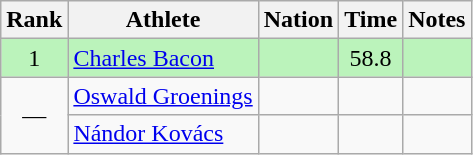<table class="wikitable sortable" style="text-align:center">
<tr>
<th>Rank</th>
<th>Athlete</th>
<th>Nation</th>
<th>Time</th>
<th>Notes</th>
</tr>
<tr bgcolor=bbf3bb>
<td>1</td>
<td align=left><a href='#'>Charles Bacon</a></td>
<td align=left></td>
<td>58.8</td>
<td></td>
</tr>
<tr>
<td rowspan=2 data-sort-value=2>—</td>
<td align=left><a href='#'>Oswald Groenings</a></td>
<td align=left></td>
<td data-sort-value=99.9></td>
<td></td>
</tr>
<tr>
<td align=left><a href='#'>Nándor Kovács</a></td>
<td align=left></td>
<td data-sort-value=99.9></td>
<td></td>
</tr>
</table>
